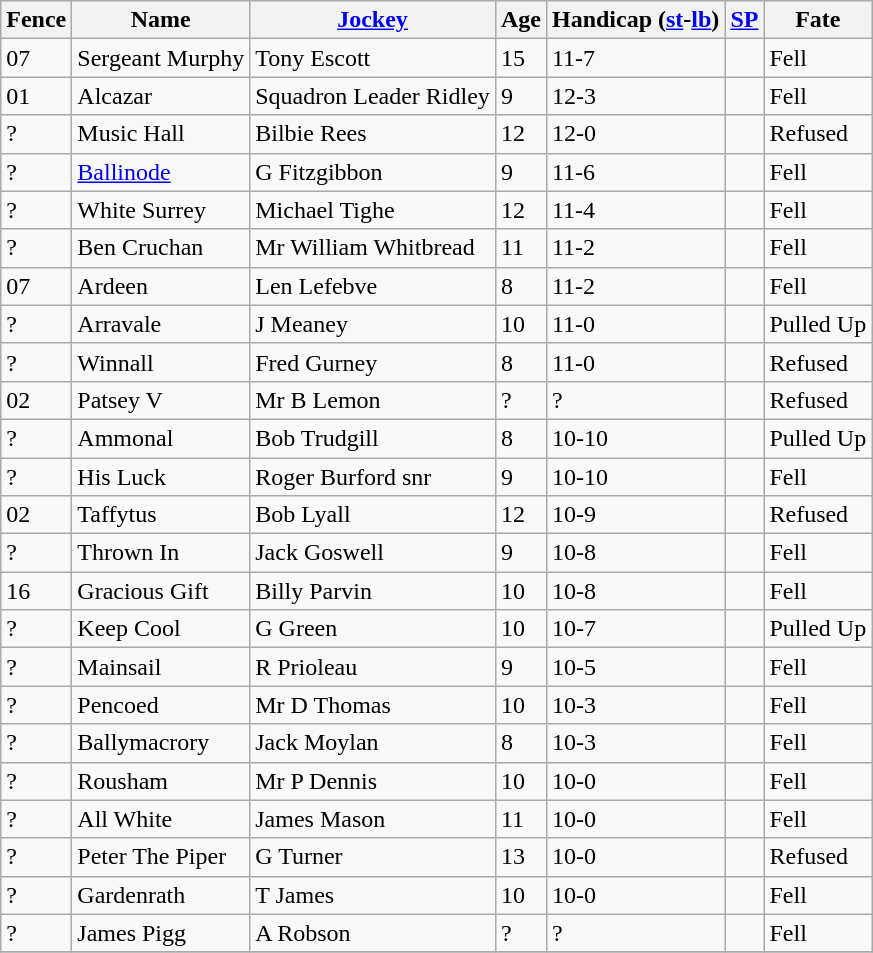<table class="wikitable sortable">
<tr>
<th>Fence</th>
<th>Name</th>
<th><a href='#'>Jockey</a></th>
<th>Age</th>
<th>Handicap (<a href='#'>st</a>-<a href='#'>lb</a>)</th>
<th><a href='#'>SP</a></th>
<th>Fate</th>
</tr>
<tr>
<td>07</td>
<td>Sergeant Murphy</td>
<td>Tony Escott</td>
<td>15</td>
<td>11-7</td>
<td></td>
<td>Fell</td>
</tr>
<tr>
<td>01</td>
<td>Alcazar</td>
<td>Squadron Leader Ridley</td>
<td>9</td>
<td>12-3</td>
<td></td>
<td>Fell</td>
</tr>
<tr>
<td>?</td>
<td>Music Hall</td>
<td>Bilbie Rees</td>
<td>12</td>
<td>12-0</td>
<td></td>
<td>Refused</td>
</tr>
<tr>
<td>?</td>
<td><a href='#'>Ballinode</a></td>
<td>G Fitzgibbon</td>
<td>9</td>
<td>11-6</td>
<td></td>
<td>Fell</td>
</tr>
<tr>
<td>?</td>
<td>White Surrey</td>
<td>Michael Tighe</td>
<td>12</td>
<td>11-4</td>
<td></td>
<td>Fell</td>
</tr>
<tr>
<td>?</td>
<td>Ben Cruchan</td>
<td>Mr William Whitbread</td>
<td>11</td>
<td>11-2</td>
<td></td>
<td>Fell</td>
</tr>
<tr>
<td>07</td>
<td>Ardeen</td>
<td>Len Lefebve</td>
<td>8</td>
<td>11-2</td>
<td></td>
<td>Fell</td>
</tr>
<tr>
<td>?</td>
<td>Arravale</td>
<td>J Meaney</td>
<td>10</td>
<td>11-0</td>
<td></td>
<td>Pulled Up</td>
</tr>
<tr>
<td>?</td>
<td>Winnall</td>
<td>Fred Gurney</td>
<td>8</td>
<td>11-0</td>
<td></td>
<td>Refused</td>
</tr>
<tr>
<td>02</td>
<td>Patsey V</td>
<td>Mr B Lemon</td>
<td>?</td>
<td>?</td>
<td></td>
<td>Refused</td>
</tr>
<tr>
<td>?</td>
<td>Ammonal</td>
<td>Bob Trudgill</td>
<td>8</td>
<td>10-10</td>
<td></td>
<td>Pulled Up</td>
</tr>
<tr>
<td>?</td>
<td>His Luck</td>
<td>Roger Burford snr</td>
<td>9</td>
<td>10-10</td>
<td></td>
<td>Fell</td>
</tr>
<tr>
<td>02</td>
<td>Taffytus</td>
<td>Bob Lyall</td>
<td>12</td>
<td>10-9</td>
<td></td>
<td>Refused</td>
</tr>
<tr>
<td>?</td>
<td>Thrown In</td>
<td>Jack Goswell</td>
<td>9</td>
<td>10-8</td>
<td></td>
<td>Fell</td>
</tr>
<tr>
<td>16</td>
<td>Gracious Gift</td>
<td>Billy Parvin</td>
<td>10</td>
<td>10-8</td>
<td></td>
<td>Fell</td>
</tr>
<tr>
<td>?</td>
<td>Keep Cool</td>
<td>G Green</td>
<td>10</td>
<td>10-7</td>
<td></td>
<td>Pulled Up</td>
</tr>
<tr>
<td>?</td>
<td>Mainsail</td>
<td>R Prioleau</td>
<td>9</td>
<td>10-5</td>
<td></td>
<td>Fell</td>
</tr>
<tr>
<td>?</td>
<td>Pencoed</td>
<td>Mr D Thomas</td>
<td>10</td>
<td>10-3</td>
<td></td>
<td>Fell</td>
</tr>
<tr>
<td>?</td>
<td>Ballymacrory</td>
<td>Jack Moylan</td>
<td>8</td>
<td>10-3</td>
<td></td>
<td>Fell</td>
</tr>
<tr>
<td>?</td>
<td>Rousham</td>
<td>Mr P Dennis</td>
<td>10</td>
<td>10-0</td>
<td></td>
<td>Fell</td>
</tr>
<tr>
<td>?</td>
<td>All White</td>
<td>James Mason</td>
<td>11</td>
<td>10-0</td>
<td></td>
<td>Fell</td>
</tr>
<tr>
<td>?</td>
<td>Peter The Piper</td>
<td>G Turner</td>
<td>13</td>
<td>10-0</td>
<td></td>
<td>Refused</td>
</tr>
<tr>
<td>?</td>
<td>Gardenrath</td>
<td>T James</td>
<td>10</td>
<td>10-0</td>
<td></td>
<td>Fell</td>
</tr>
<tr>
<td>?</td>
<td>James Pigg</td>
<td>A Robson</td>
<td>?</td>
<td>?</td>
<td></td>
<td>Fell</td>
</tr>
<tr>
</tr>
</table>
